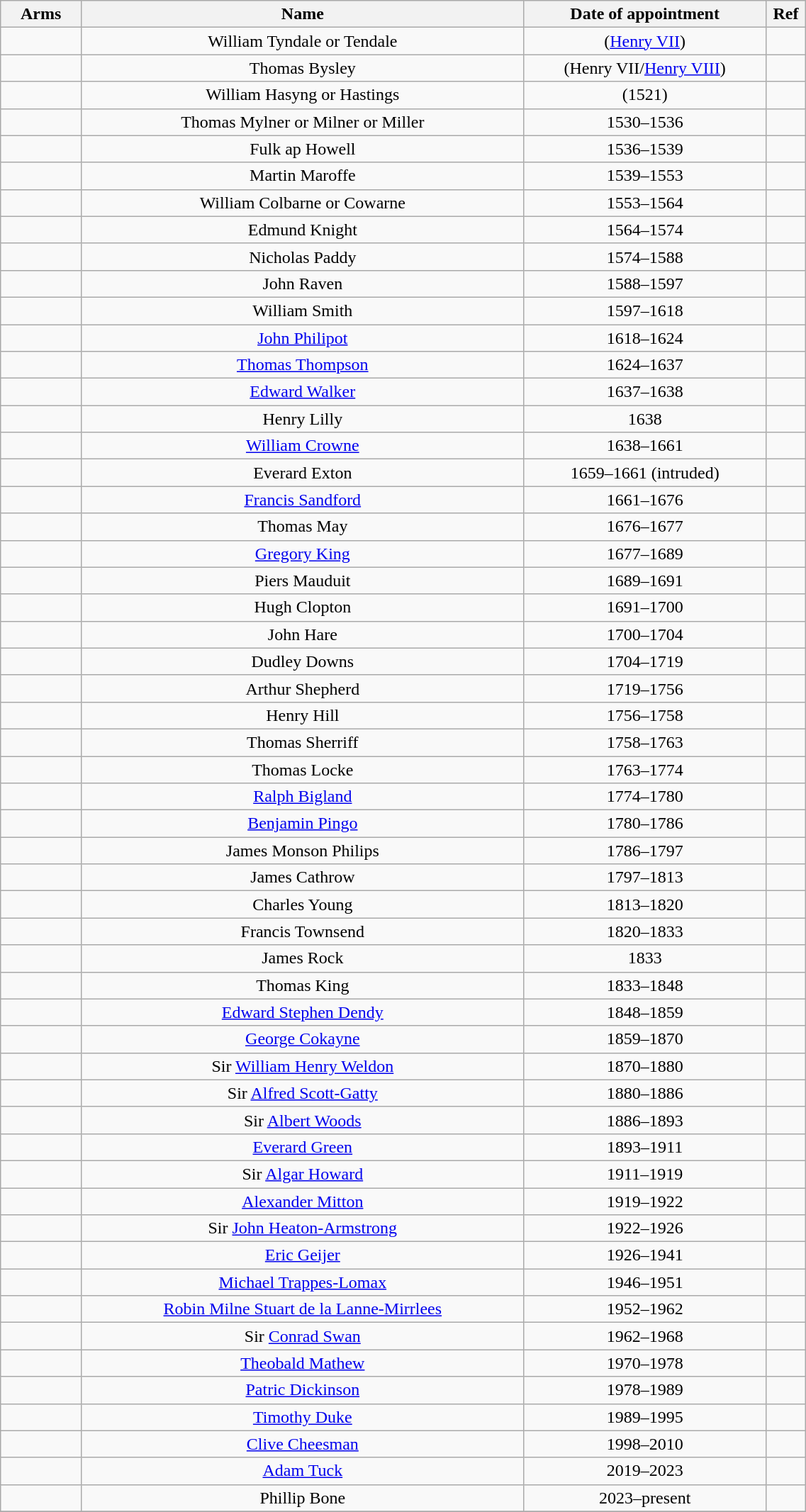<table class="wikitable" style="text-align:center; width:60%">
<tr>
<th>Arms</th>
<th style="width:55%">Name</th>
<th style="width:30%">Date of appointment</th>
<th style="width:5%">Ref</th>
</tr>
<tr>
<td></td>
<td>William Tyndale or Tendale</td>
<td>(<a href='#'>Henry VII</a>)</td>
<td></td>
</tr>
<tr>
<td></td>
<td>Thomas Bysley</td>
<td>(Henry VII/<a href='#'>Henry VIII</a>)</td>
<td></td>
</tr>
<tr>
<td></td>
<td>William Hasyng or Hastings</td>
<td>(1521)</td>
<td></td>
</tr>
<tr>
<td></td>
<td>Thomas Mylner or Milner or Miller</td>
<td>1530–1536</td>
<td></td>
</tr>
<tr>
<td></td>
<td>Fulk ap Howell</td>
<td>1536–1539</td>
<td></td>
</tr>
<tr>
<td></td>
<td>Martin Maroffe</td>
<td>1539–1553</td>
<td></td>
</tr>
<tr>
<td></td>
<td>William Colbarne or Cowarne</td>
<td>1553–1564</td>
<td></td>
</tr>
<tr>
<td></td>
<td>Edmund Knight</td>
<td>1564–1574</td>
<td></td>
</tr>
<tr>
<td></td>
<td>Nicholas Paddy</td>
<td>1574–1588</td>
<td></td>
</tr>
<tr>
<td></td>
<td>John Raven</td>
<td>1588–1597</td>
<td></td>
</tr>
<tr>
<td></td>
<td>William Smith</td>
<td>1597–1618</td>
<td></td>
</tr>
<tr>
<td></td>
<td><a href='#'>John Philipot</a></td>
<td>1618–1624</td>
<td></td>
</tr>
<tr>
<td></td>
<td><a href='#'>Thomas Thompson</a></td>
<td>1624–1637</td>
<td></td>
</tr>
<tr>
<td></td>
<td><a href='#'>Edward Walker</a></td>
<td>1637–1638</td>
<td></td>
</tr>
<tr>
<td></td>
<td>Henry Lilly</td>
<td>1638</td>
<td></td>
</tr>
<tr>
<td></td>
<td><a href='#'>William Crowne</a></td>
<td>1638–1661</td>
<td></td>
</tr>
<tr>
<td></td>
<td>Everard Exton</td>
<td>1659–1661 (intruded)</td>
<td></td>
</tr>
<tr>
<td></td>
<td><a href='#'>Francis Sandford</a></td>
<td>1661–1676</td>
<td></td>
</tr>
<tr>
<td></td>
<td>Thomas May</td>
<td>1676–1677</td>
<td></td>
</tr>
<tr>
<td></td>
<td><a href='#'>Gregory King</a></td>
<td>1677–1689</td>
<td></td>
</tr>
<tr>
<td></td>
<td>Piers Mauduit</td>
<td>1689–1691</td>
<td></td>
</tr>
<tr>
<td></td>
<td>Hugh Clopton</td>
<td>1691–1700</td>
<td></td>
</tr>
<tr>
<td></td>
<td>John Hare</td>
<td>1700–1704</td>
<td></td>
</tr>
<tr>
<td></td>
<td>Dudley Downs</td>
<td>1704–1719</td>
<td></td>
</tr>
<tr>
<td></td>
<td>Arthur Shepherd</td>
<td>1719–1756</td>
<td></td>
</tr>
<tr>
<td></td>
<td>Henry Hill</td>
<td>1756–1758</td>
<td></td>
</tr>
<tr>
<td></td>
<td>Thomas Sherriff</td>
<td>1758–1763</td>
<td></td>
</tr>
<tr>
<td></td>
<td>Thomas Locke</td>
<td>1763–1774</td>
<td></td>
</tr>
<tr>
<td></td>
<td><a href='#'>Ralph Bigland</a></td>
<td>1774–1780</td>
<td></td>
</tr>
<tr>
<td></td>
<td><a href='#'>Benjamin Pingo</a></td>
<td>1780–1786</td>
<td></td>
</tr>
<tr>
<td></td>
<td>James Monson Philips</td>
<td>1786–1797</td>
<td></td>
</tr>
<tr>
<td></td>
<td>James Cathrow</td>
<td>1797–1813</td>
<td></td>
</tr>
<tr>
<td></td>
<td>Charles Young</td>
<td>1813–1820</td>
<td></td>
</tr>
<tr>
<td></td>
<td>Francis Townsend</td>
<td>1820–1833</td>
<td></td>
</tr>
<tr>
<td></td>
<td>James Rock</td>
<td>1833</td>
<td></td>
</tr>
<tr>
<td></td>
<td>Thomas King</td>
<td>1833–1848</td>
<td></td>
</tr>
<tr>
<td></td>
<td><a href='#'>Edward Stephen Dendy</a></td>
<td>1848–1859</td>
<td></td>
</tr>
<tr>
<td></td>
<td><a href='#'>George Cokayne</a></td>
<td>1859–1870</td>
<td></td>
</tr>
<tr>
<td></td>
<td>Sir <a href='#'>William Henry Weldon</a></td>
<td>1870–1880</td>
<td></td>
</tr>
<tr>
<td></td>
<td>Sir <a href='#'>Alfred Scott-Gatty</a></td>
<td>1880–1886</td>
<td></td>
</tr>
<tr>
<td></td>
<td>Sir <a href='#'>Albert Woods</a></td>
<td>1886–1893</td>
<td></td>
</tr>
<tr>
<td></td>
<td><a href='#'>Everard Green</a></td>
<td>1893–1911</td>
<td></td>
</tr>
<tr>
<td></td>
<td>Sir <a href='#'>Algar Howard</a></td>
<td>1911–1919</td>
<td></td>
</tr>
<tr>
<td></td>
<td><a href='#'>Alexander Mitton</a></td>
<td>1919–1922</td>
<td></td>
</tr>
<tr>
<td></td>
<td>Sir <a href='#'>John Heaton-Armstrong</a></td>
<td>1922–1926</td>
<td></td>
</tr>
<tr>
<td></td>
<td><a href='#'>Eric Geijer</a></td>
<td>1926–1941</td>
<td></td>
</tr>
<tr>
<td></td>
<td><a href='#'>Michael Trappes-Lomax</a></td>
<td>1946–1951</td>
<td></td>
</tr>
<tr>
<td></td>
<td><a href='#'>Robin Milne Stuart de la Lanne-Mirrlees</a></td>
<td>1952–1962</td>
<td></td>
</tr>
<tr>
<td></td>
<td>Sir <a href='#'>Conrad Swan</a></td>
<td>1962–1968</td>
<td></td>
</tr>
<tr>
<td></td>
<td><a href='#'>Theobald Mathew</a></td>
<td>1970–1978</td>
<td></td>
</tr>
<tr>
<td></td>
<td><a href='#'>Patric Dickinson</a></td>
<td>1978–1989</td>
<td></td>
</tr>
<tr>
<td></td>
<td><a href='#'>Timothy Duke</a></td>
<td>1989–1995</td>
<td></td>
</tr>
<tr>
<td></td>
<td><a href='#'>Clive Cheesman</a></td>
<td>1998–2010</td>
<td></td>
</tr>
<tr>
<td></td>
<td><a href='#'>Adam Tuck</a></td>
<td>2019–2023</td>
<td></td>
</tr>
<tr>
<td></td>
<td>Phillip Bone</td>
<td>2023–present</td>
<td></td>
</tr>
<tr>
</tr>
</table>
